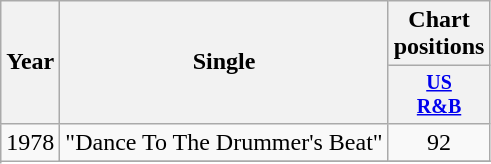<table class="wikitable" style="text-align:center;">
<tr>
<th rowspan="2">Year</th>
<th rowspan="2">Single</th>
<th colspan="1">Chart positions</th>
</tr>
<tr style="font-size:smaller;">
<th width="40"><a href='#'>US<br>R&B</a></th>
</tr>
<tr>
<td rowspan="2">1978</td>
<td align="left">"Dance To The Drummer's Beat"</td>
<td>92</td>
</tr>
<tr>
</tr>
</table>
